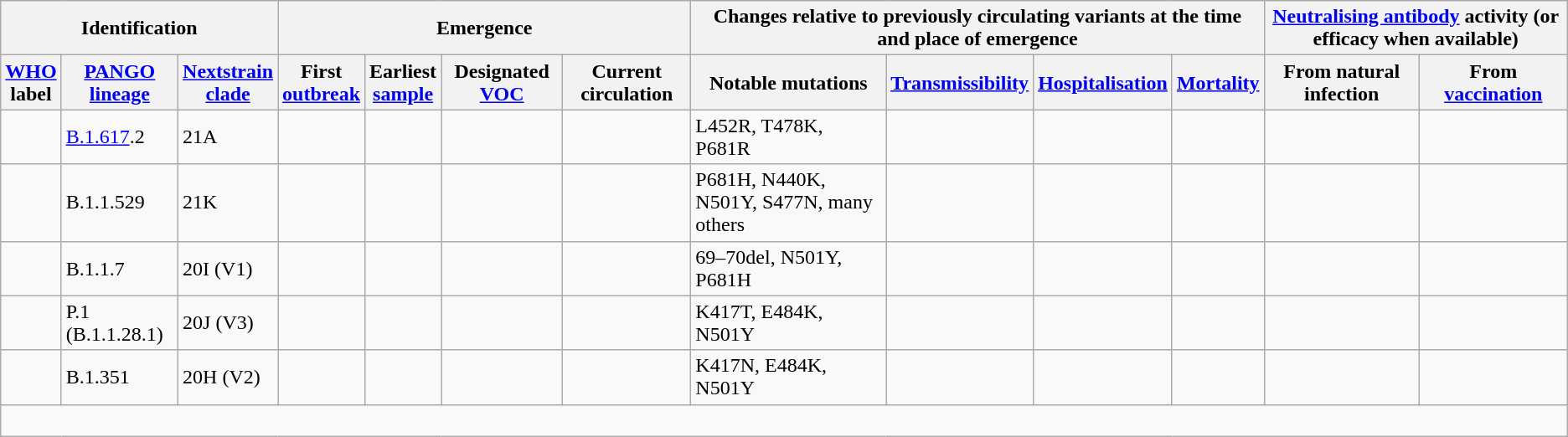<table class="wikitable sortable collapsible">
<tr>
<th colspan="3">Identification</th>
<th colspan="4">Emergence</th>
<th colspan="4">Changes relative to previously circulating variants at the time and place of emergence</th>
<th colspan="2"><a href='#'>Neutralising antibody</a> activity (or efficacy when available)</th>
</tr>
<tr>
<th><a href='#'>WHO</a><br>label</th>
<th><a href='#'>PANGO</a><br><a href='#'>lineage</a></th>
<th><a href='#'>Nextstrain</a><br><a href='#'>clade</a></th>
<th>First<br><a href='#'>outbreak</a></th>
<th>Earliest<br><a href='#'>sample</a><wbr></th>
<th>Designated <a href='#'>VOC</a></th>
<th>Current circulation</th>
<th>Notable mutations</th>
<th><a href='#'>Transmissibility</a></th>
<th><a href='#'>Hospitalisation</a></th>
<th><a href='#'>Mortality</a></th>
<th>From natural infection</th>
<th>From <a href='#'>vaccination</a></th>
</tr>
<tr>
<td></td>
<td><a href='#'>B.1.617</a>.2</td>
<td>21A</td>
<td></td>
<td></td>
<td><wbr></td>
<td></td>
<td>L452R, T478K, P681R<wbr></td>
<td></td>
<td></td>
<td></td>
<td></td>
<td></td>
</tr>
<tr>
<td></td>
<td>B.1.1.529</td>
<td>21K</td>
<td></td>
<td><wbr></td>
<td><wbr></td>
<td></td>
<td>P681H, N440K, N501Y, S477N, many others<wbr></td>
<td></td>
<td></td>
<td></td>
<td></td>
<td></td>
</tr>
<tr>
<td></td>
<td>B.1.1.7</td>
<td>20I (V1)</td>
<td></td>
<td><wbr></td>
<td><wbr></td>
<td></td>
<td>69–70del, N501Y, P681H<wbr></td>
<td></td>
<td></td>
<td></td>
<td></td>
<td></td>
</tr>
<tr>
<td></td>
<td>P.1 (B.1.1.28.1)</td>
<td>20J (V3)</td>
<td></td>
<td></td>
<td><wbr></td>
<td></td>
<td>K417T, E484K, N501Y<wbr></td>
<td></td>
<td></td>
<td></td>
<td></td>
<td></td>
</tr>
<tr>
<td></td>
<td>B.1.351</td>
<td>20H (V2)</td>
<td></td>
<td></td>
<td><wbr></td>
<td></td>
<td>K417N, E484K, N501Y<wbr></td>
<td></td>
<td></td>
<td></td>
<td></td>
<td></td>
</tr>
<tr>
<td colspan="13">    <br></td>
</tr>
</table>
